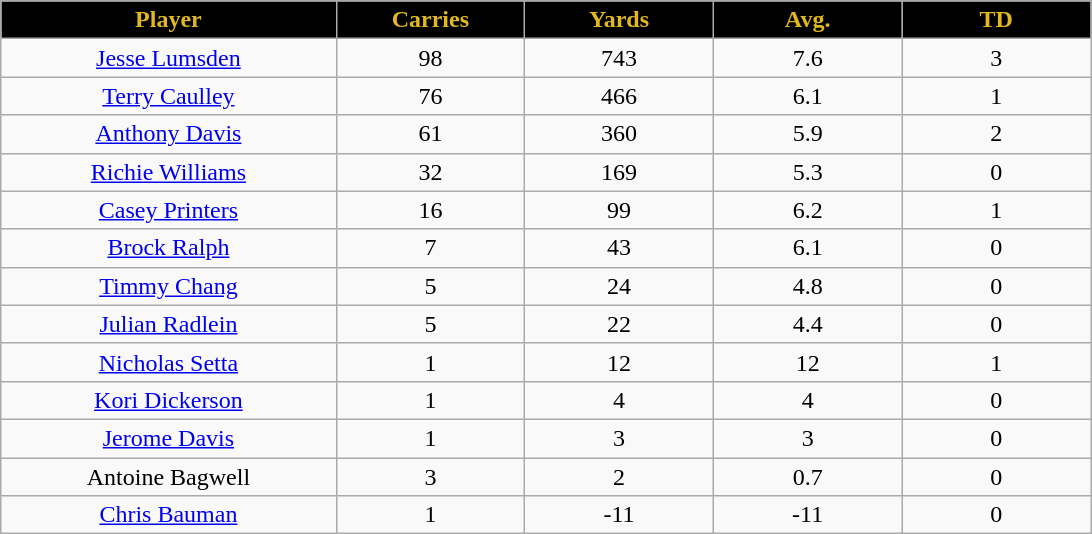<table class="wikitable sortable">
<tr>
<th style="background:black;color:#e1b81e;" width="16%">Player</th>
<th style="background:black;color:#e1b81e;" width="9%">Carries</th>
<th style="background:black;color:#e1b81e;" width="9%">Yards</th>
<th style="background:black;color:#e1b81e;" width="9%">Avg.</th>
<th style="background:black;color:#e1b81e;" width="9%">TD</th>
</tr>
<tr align="center">
<td><a href='#'>Jesse Lumsden</a></td>
<td>98</td>
<td>743</td>
<td>7.6</td>
<td>3</td>
</tr>
<tr align="center">
<td><a href='#'>Terry Caulley</a></td>
<td>76</td>
<td>466</td>
<td>6.1</td>
<td>1</td>
</tr>
<tr align="center">
<td><a href='#'>Anthony Davis</a></td>
<td>61</td>
<td>360</td>
<td>5.9</td>
<td>2</td>
</tr>
<tr align="center">
<td><a href='#'>Richie Williams</a></td>
<td>32</td>
<td>169</td>
<td>5.3</td>
<td>0</td>
</tr>
<tr align="center">
<td><a href='#'>Casey Printers</a></td>
<td>16</td>
<td>99</td>
<td>6.2</td>
<td>1</td>
</tr>
<tr align="center">
<td><a href='#'>Brock Ralph</a></td>
<td>7</td>
<td>43</td>
<td>6.1</td>
<td>0</td>
</tr>
<tr align="center">
<td><a href='#'>Timmy Chang</a></td>
<td>5</td>
<td>24</td>
<td>4.8</td>
<td>0</td>
</tr>
<tr align="center">
<td><a href='#'>Julian Radlein</a></td>
<td>5</td>
<td>22</td>
<td>4.4</td>
<td>0</td>
</tr>
<tr align="center">
<td><a href='#'>Nicholas Setta</a></td>
<td>1</td>
<td>12</td>
<td>12</td>
<td>1</td>
</tr>
<tr align="center">
<td><a href='#'>Kori Dickerson</a></td>
<td>1</td>
<td>4</td>
<td>4</td>
<td>0</td>
</tr>
<tr align="center">
<td><a href='#'>Jerome Davis</a></td>
<td>1</td>
<td>3</td>
<td>3</td>
<td>0</td>
</tr>
<tr align="center">
<td>Antoine Bagwell</td>
<td>3</td>
<td>2</td>
<td>0.7</td>
<td>0</td>
</tr>
<tr align="center">
<td><a href='#'>Chris Bauman</a></td>
<td>1</td>
<td>-11</td>
<td>-11</td>
<td>0</td>
</tr>
</table>
